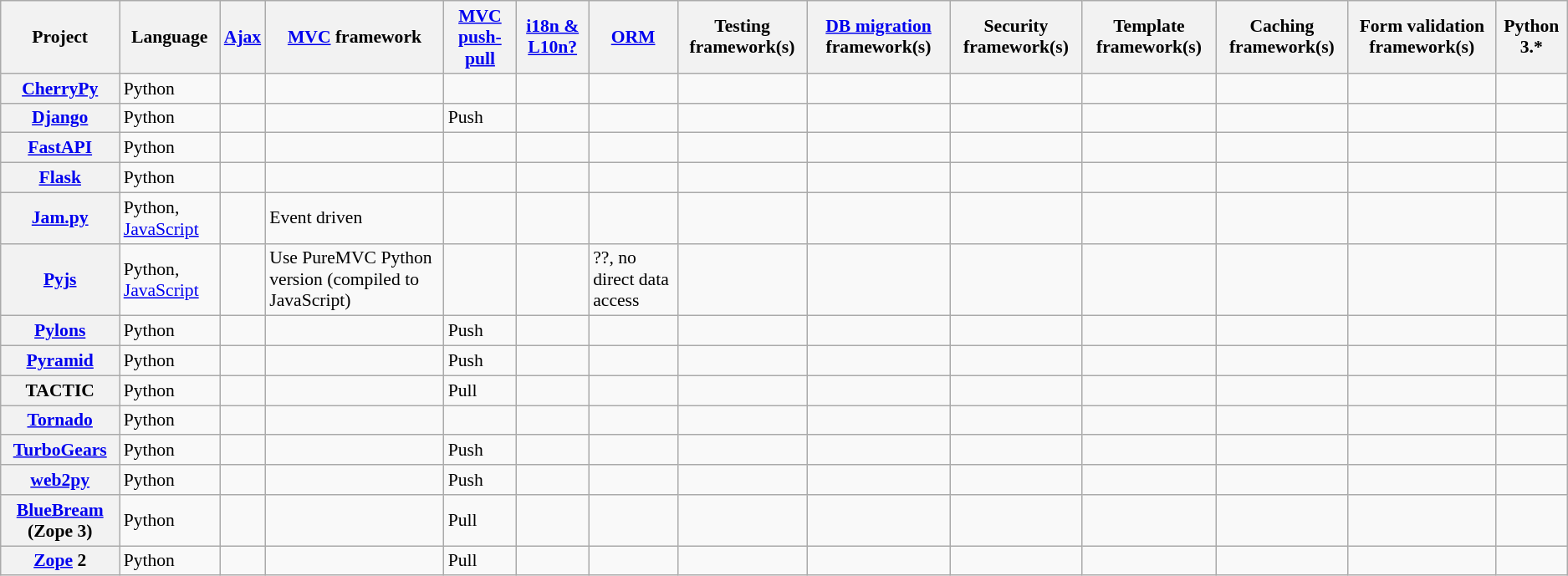<table class="wikitable sortable sort-under" style="font-size: 90%">
<tr>
<th>Project</th>
<th>Language</th>
<th><a href='#'>Ajax</a></th>
<th><a href='#'>MVC</a> framework</th>
<th><a href='#'>MVC push-pull</a></th>
<th><a href='#'>i18n & L10n?</a></th>
<th><a href='#'>ORM</a></th>
<th>Testing framework(s)</th>
<th><a href='#'>DB migration</a> framework(s)</th>
<th>Security framework(s)</th>
<th>Template framework(s)</th>
<th>Caching framework(s)</th>
<th>Form validation framework(s)</th>
<th>Python 3.*</th>
</tr>
<tr>
<th><a href='#'>CherryPy</a></th>
<td>Python</td>
<td></td>
<td></td>
<td></td>
<td></td>
<td></td>
<td></td>
<td></td>
<td></td>
<td></td>
<td></td>
<td></td>
<td></td>
</tr>
<tr>
<th><a href='#'>Django</a></th>
<td>Python</td>
<td></td>
<td></td>
<td>Push</td>
<td></td>
<td></td>
<td></td>
<td></td>
<td></td>
<td></td>
<td></td>
<td></td>
<td></td>
</tr>
<tr>
<th><a href='#'>FastAPI</a></th>
<td>Python</td>
<td></td>
<td></td>
<td></td>
<td></td>
<td></td>
<td></td>
<td></td>
<td></td>
<td></td>
<td></td>
<td></td>
<td></td>
</tr>
<tr>
<th><a href='#'>Flask</a></th>
<td>Python</td>
<td></td>
<td></td>
<td></td>
<td></td>
<td></td>
<td></td>
<td></td>
<td></td>
<td></td>
<td></td>
<td></td>
<td></td>
</tr>
<tr>
<th><a href='#'>Jam.py</a></th>
<td>Python, <a href='#'>JavaScript</a></td>
<td></td>
<td>Event driven</td>
<td></td>
<td></td>
<td></td>
<td></td>
<td></td>
<td></td>
<td></td>
<td></td>
<td></td>
<td></td>
</tr>
<tr>
<th><a href='#'>Pyjs</a></th>
<td>Python, <a href='#'>JavaScript</a></td>
<td></td>
<td>Use PureMVC Python version (compiled to JavaScript)</td>
<td></td>
<td></td>
<td>??, no direct data access</td>
<td></td>
<td></td>
<td></td>
<td></td>
<td></td>
<td></td>
<td></td>
</tr>
<tr>
<th><a href='#'>Pylons</a></th>
<td>Python</td>
<td></td>
<td></td>
<td>Push</td>
<td></td>
<td></td>
<td></td>
<td></td>
<td></td>
<td></td>
<td></td>
<td></td>
<td></td>
</tr>
<tr>
<th><a href='#'>Pyramid</a></th>
<td>Python</td>
<td></td>
<td></td>
<td>Push</td>
<td></td>
<td></td>
<td></td>
<td></td>
<td></td>
<td></td>
<td></td>
<td></td>
<td></td>
</tr>
<tr>
<th>TACTIC</th>
<td>Python</td>
<td></td>
<td></td>
<td>Pull</td>
<td></td>
<td></td>
<td></td>
<td></td>
<td></td>
<td></td>
<td></td>
<td></td>
<td></td>
</tr>
<tr>
<th><a href='#'>Tornado</a></th>
<td>Python</td>
<td></td>
<td></td>
<td></td>
<td></td>
<td></td>
<td></td>
<td></td>
<td></td>
<td></td>
<td></td>
<td></td>
<td></td>
</tr>
<tr>
<th><a href='#'>TurboGears</a></th>
<td>Python</td>
<td></td>
<td></td>
<td>Push</td>
<td></td>
<td></td>
<td></td>
<td></td>
<td></td>
<td></td>
<td></td>
<td></td>
<td></td>
</tr>
<tr>
<th><a href='#'>web2py</a></th>
<td>Python</td>
<td></td>
<td></td>
<td>Push</td>
<td></td>
<td></td>
<td></td>
<td></td>
<td></td>
<td></td>
<td></td>
<td></td>
<td></td>
</tr>
<tr>
<th><a href='#'>BlueBream</a> (Zope 3)</th>
<td>Python</td>
<td></td>
<td></td>
<td>Pull</td>
<td></td>
<td></td>
<td></td>
<td></td>
<td></td>
<td></td>
<td></td>
<td></td>
<td></td>
</tr>
<tr>
<th><a href='#'>Zope</a> 2</th>
<td>Python</td>
<td></td>
<td></td>
<td>Pull</td>
<td></td>
<td></td>
<td></td>
<td></td>
<td></td>
<td></td>
<td></td>
<td></td>
<td></td>
</tr>
</table>
